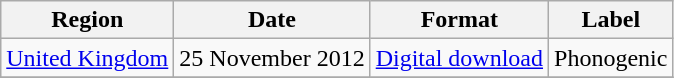<table class=wikitable>
<tr>
<th>Region</th>
<th>Date</th>
<th>Format</th>
<th>Label</th>
</tr>
<tr>
<td><a href='#'>United Kingdom</a></td>
<td>25 November 2012</td>
<td><a href='#'>Digital download</a></td>
<td>Phonogenic</td>
</tr>
<tr>
</tr>
</table>
